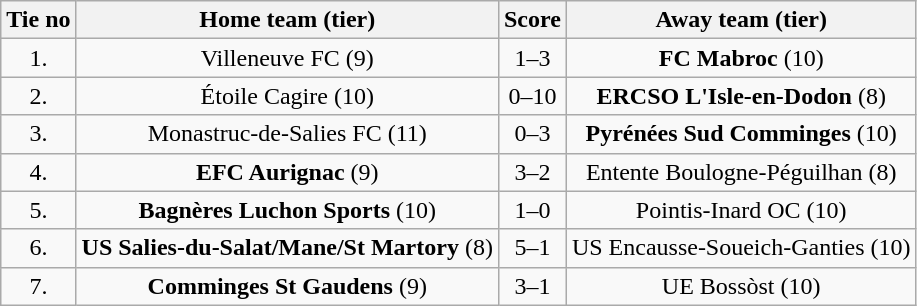<table class="wikitable" style="text-align: center">
<tr>
<th>Tie no</th>
<th>Home team (tier)</th>
<th>Score</th>
<th>Away team (tier)</th>
</tr>
<tr>
<td>1.</td>
<td>Villeneuve FC (9)</td>
<td>1–3</td>
<td><strong>FC Mabroc</strong> (10)</td>
</tr>
<tr>
<td>2.</td>
<td>Étoile Cagire (10)</td>
<td>0–10</td>
<td><strong>ERCSO L'Isle-en-Dodon</strong> (8)</td>
</tr>
<tr>
<td>3.</td>
<td>Monastruc-de-Salies FC (11)</td>
<td>0–3</td>
<td><strong>Pyrénées Sud Comminges</strong> (10)</td>
</tr>
<tr>
<td>4.</td>
<td><strong>EFC Aurignac</strong> (9)</td>
<td>3–2 </td>
<td>Entente Boulogne-Péguilhan (8)</td>
</tr>
<tr>
<td>5.</td>
<td><strong>Bagnères Luchon Sports</strong> (10)</td>
<td>1–0</td>
<td>Pointis-Inard OC (10)</td>
</tr>
<tr>
<td>6.</td>
<td><strong>US Salies-du-Salat/Mane/St Martory</strong> (8)</td>
<td>5–1</td>
<td>US Encausse-Soueich-Ganties (10)</td>
</tr>
<tr>
<td>7.</td>
<td><strong>Comminges St Gaudens</strong> (9)</td>
<td>3–1</td>
<td>UE Bossòst (10)</td>
</tr>
</table>
